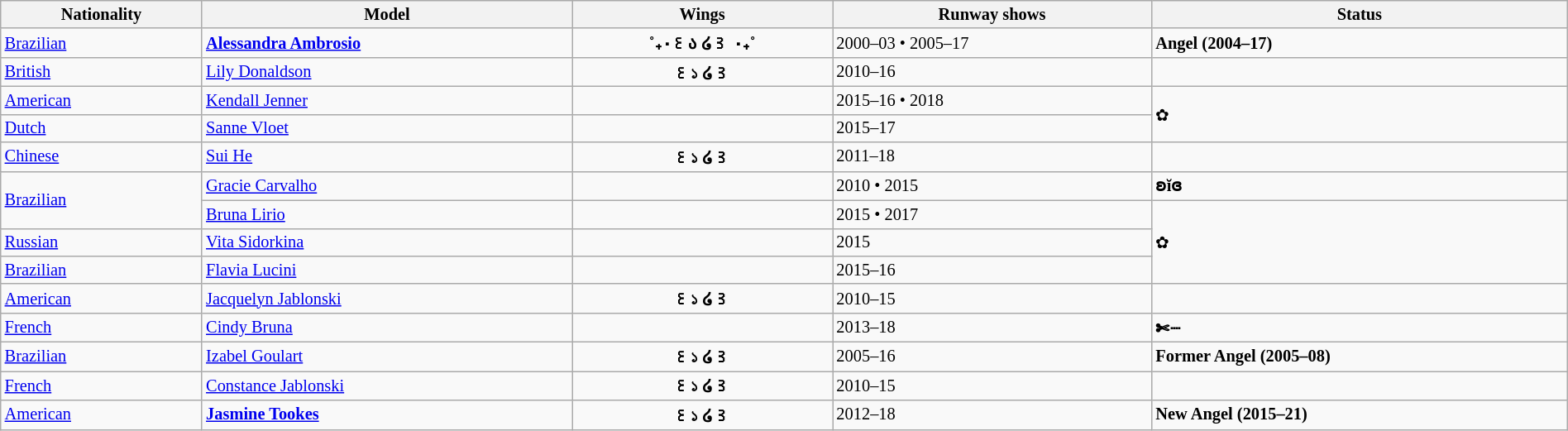<table class="sortable wikitable"  style="font-size:85%; width:100%;">
<tr>
<th style="text-align:center;">Nationality</th>
<th style="text-align:center;">Model</th>
<th style="text-align:center;">Wings</th>
<th style="text-align:center;">Runway shows</th>
<th style="text-align:center;">Status</th>
</tr>
<tr>
<td> <a href='#'>Brazilian</a></td>
<td><strong><a href='#'>Alessandra Ambrosio</a></strong></td>
<td align="center"><strong>˚₊‧꒰ა ໒꒱ ‧₊˚</strong></td>
<td>2000–03 • 2005–17</td>
<td><strong> Angel (2004–17)</strong></td>
</tr>
<tr>
<td> <a href='#'>British</a></td>
<td><a href='#'>Lily Donaldson</a></td>
<td align="center"><strong>꒰১ ໒꒱</strong></td>
<td>2010–16</td>
<td></td>
</tr>
<tr>
<td> <a href='#'>American</a></td>
<td><a href='#'>Kendall Jenner</a></td>
<td></td>
<td>2015–16 • 2018</td>
<td rowspan="2">✿</td>
</tr>
<tr>
<td> <a href='#'>Dutch</a></td>
<td><a href='#'>Sanne Vloet</a></td>
<td></td>
<td>2015–17</td>
</tr>
<tr>
<td> <a href='#'>Chinese</a></td>
<td><a href='#'>Sui He</a></td>
<td align="center"><strong>꒰১ ໒꒱</strong></td>
<td>2011–18</td>
<td></td>
</tr>
<tr>
<td rowspan="2"> <a href='#'>Brazilian</a></td>
<td><a href='#'>Gracie Carvalho</a></td>
<td></td>
<td>2010 • 2015</td>
<td><strong>ʚĭɞ</strong></td>
</tr>
<tr>
<td><a href='#'>Bruna Lirio</a></td>
<td></td>
<td>2015 • 2017</td>
<td rowspan="3">✿</td>
</tr>
<tr>
<td> <a href='#'>Russian</a></td>
<td><a href='#'>Vita Sidorkina</a></td>
<td></td>
<td>2015</td>
</tr>
<tr>
<td> <a href='#'>Brazilian</a></td>
<td><a href='#'>Flavia Lucini</a></td>
<td></td>
<td>2015–16</td>
</tr>
<tr>
<td> <a href='#'>American</a></td>
<td><a href='#'>Jacquelyn Jablonski</a></td>
<td align="center"><strong>꒰১ ໒꒱</strong></td>
<td>2010–15</td>
<td></td>
</tr>
<tr>
<td> <a href='#'>French</a></td>
<td><a href='#'>Cindy Bruna</a></td>
<td></td>
<td>2013–18</td>
<td><strong>✄┈</strong></td>
</tr>
<tr>
<td> <a href='#'>Brazilian</a></td>
<td><a href='#'>Izabel Goulart</a></td>
<td align="center"><strong>꒰১ ໒꒱</strong></td>
<td>2005–16</td>
<td><strong>Former  Angel (2005–08)</strong></td>
</tr>
<tr>
<td> <a href='#'>French</a></td>
<td><a href='#'>Constance Jablonski</a></td>
<td align="center"><strong>꒰১ ໒꒱</strong></td>
<td>2010–15</td>
<td></td>
</tr>
<tr>
<td> <a href='#'>American</a></td>
<td><strong><a href='#'>Jasmine Tookes</a></strong></td>
<td align="center"><strong>꒰১ ໒꒱</strong></td>
<td>2012–18</td>
<td><strong>New  Angel (2015–21)</strong></td>
</tr>
</table>
